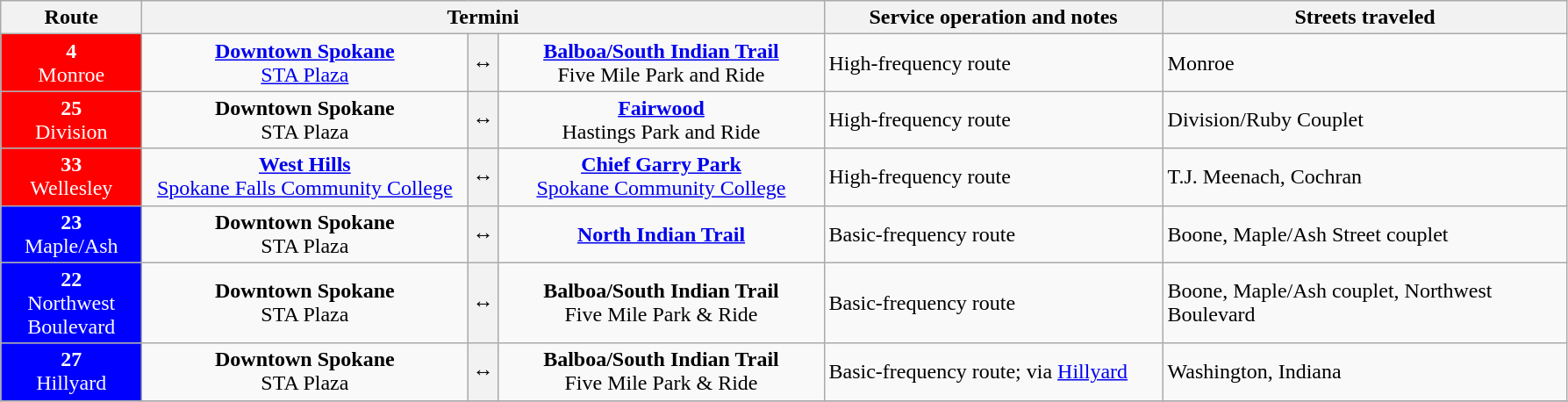<table class=wikitable style="font-size: 100%;" text-valign="center"|>
<tr>
<th width="100px">Route</th>
<th colspan=3>Termini</th>
<th width="250px">Service operation and notes</th>
<th width="300px">Streets traveled</th>
</tr>
<tr>
<td style="background:red; color:white" align="center" valign=center><div><strong>4</strong><br>Monroe</div></td>
<td ! width="240px" align="center"><strong><a href='#'>Downtown Spokane</a></strong><br><a href='#'>STA Plaza</a><br></td>
<th><span>↔</span></th>
<td ! width="240px" align="center"><strong><a href='#'>Balboa/South Indian Trail</a></strong><br>Five Mile Park and Ride<br></td>
<td>High-frequency route</td>
<td>Monroe</td>
</tr>
<tr>
<td style="background:red; color:white" align="center" valign=center><div><strong>25</strong><br>Division</div></td>
<td ! width="240px" align="center"><strong>Downtown Spokane</strong><br>STA Plaza<br></td>
<th><span>↔</span></th>
<td ! width="240px" align="center"><strong><a href='#'>Fairwood</a></strong><br>Hastings Park and Ride<br></td>
<td>High-frequency route</td>
<td>Division/Ruby Couplet</td>
</tr>
<tr>
<td style="background:red; color:white" align="center" valign=center><div><strong>33</strong><br>Wellesley</div></td>
<td ! width="240px" align="center"><strong><a href='#'>West Hills</a></strong><br><a href='#'>Spokane Falls Community College</a><br></td>
<th><span>↔</span></th>
<td ! width="240px" align="center"><strong><a href='#'>Chief Garry Park</a></strong><br><a href='#'>Spokane Community College</a><br></td>
<td>High-frequency route</td>
<td>T.J. Meenach, Cochran</td>
</tr>
<tr>
<td style="background:blue; color:white" align="center" valign=center><div><strong>23</strong><br>Maple/Ash</div></td>
<td ! width="240px" align="center"><strong>Downtown Spokane</strong> <br>STA Plaza<br></td>
<th><span>↔</span></th>
<td ! width="240px" align="center"><strong><a href='#'>North Indian Trail</a></strong><br></td>
<td>Basic-frequency route</td>
<td>Boone, Maple/Ash Street couplet</td>
</tr>
<tr>
<td style="background:blue; color:white" align="center" valign=center><div><strong>22</strong><br>Northwest Boulevard</div></td>
<td ! width="240px" align="center"><strong>Downtown Spokane</strong> <br>STA Plaza<br></td>
<th><span>↔</span></th>
<td ! width="240px" align="center"><strong>Balboa/South Indian Trail</strong><br>Five Mile Park & Ride<br></td>
<td>Basic-frequency route</td>
<td>Boone, Maple/Ash couplet, Northwest Boulevard</td>
</tr>
<tr>
<td style="background:blue; color:white" align="center" valign=center><div><strong>27</strong><br>Hillyard</div></td>
<td ! width="240px" align="center"><strong>Downtown Spokane</strong> <br>STA Plaza<br></td>
<th><span>↔</span></th>
<td ! width="240px" align="center"><strong>Balboa/South Indian Trail</strong><br>Five Mile Park & Ride<br></td>
<td>Basic-frequency route; via <a href='#'>Hillyard</a></td>
<td>Washington, Indiana</td>
</tr>
<tr>
</tr>
</table>
